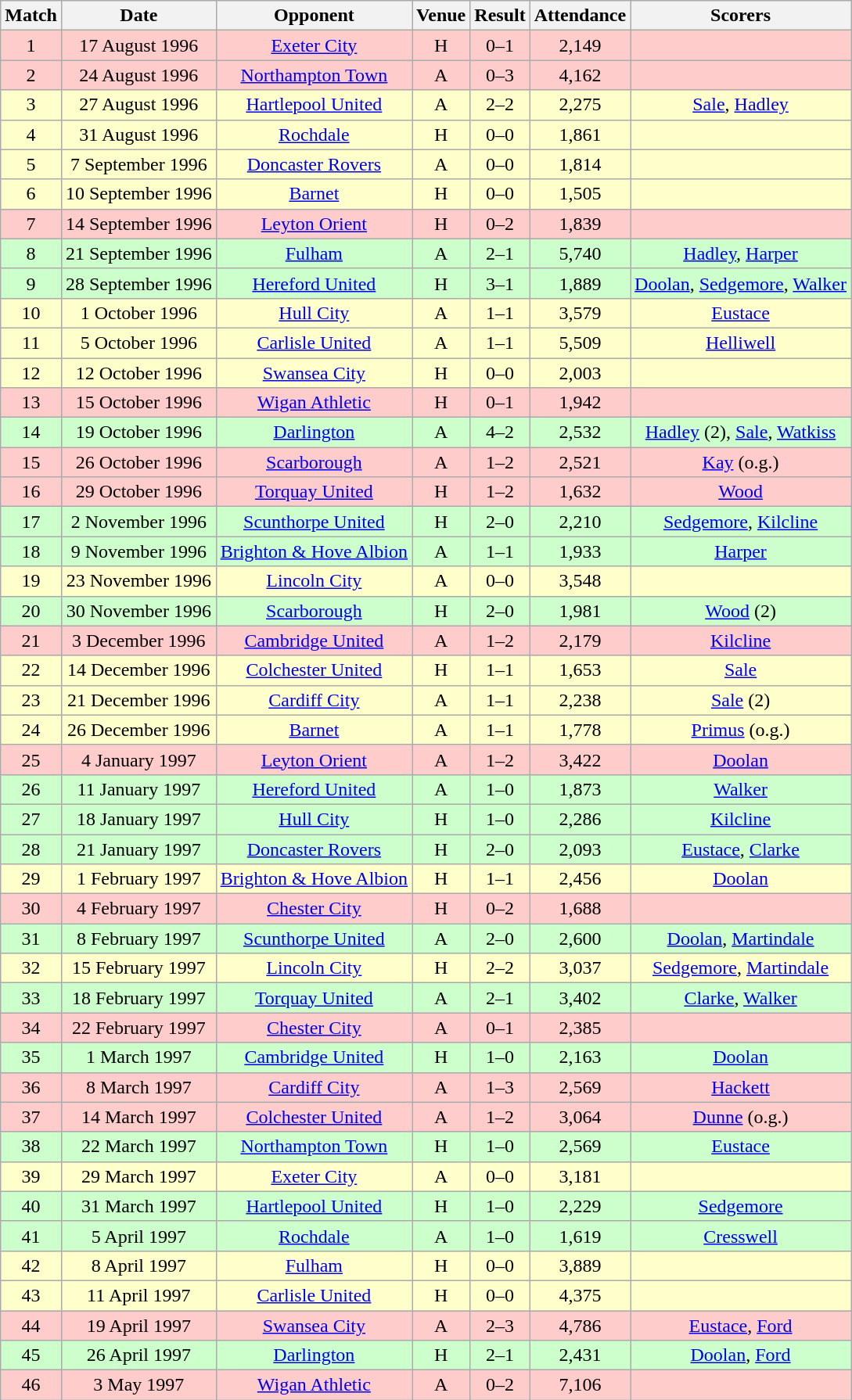<table class="wikitable" style="font-size:100%; text-align:center">
<tr>
<th>Match</th>
<th>Date</th>
<th>Opponent</th>
<th>Venue</th>
<th>Result</th>
<th>Attendance</th>
<th>Scorers</th>
</tr>
<tr style="background: #FFCCCC;">
<td>1</td>
<td>17 August 1996</td>
<td><a href='#'>Exeter City</a></td>
<td>H</td>
<td>0–1</td>
<td>2,149</td>
<td></td>
</tr>
<tr style="background: #FFCCCC;">
<td>2</td>
<td>24 August 1996</td>
<td><a href='#'>Northampton Town</a></td>
<td>A</td>
<td>0–3</td>
<td>4,162</td>
<td></td>
</tr>
<tr style="background: #FFFFCC;">
<td>3</td>
<td>27 August 1996</td>
<td><a href='#'>Hartlepool United</a></td>
<td>A</td>
<td>2–2</td>
<td>2,275</td>
<td><a href='#'>Sale</a>, <a href='#'>Hadley</a></td>
</tr>
<tr style="background: #FFFFCC;">
<td>4</td>
<td>31 August 1996</td>
<td><a href='#'>Rochdale</a></td>
<td>H</td>
<td>0–0</td>
<td>1,861</td>
<td></td>
</tr>
<tr style="background: #FFFFCC;">
<td>5</td>
<td>7 September 1996</td>
<td><a href='#'>Doncaster Rovers</a></td>
<td>A</td>
<td>0–0</td>
<td>1,814</td>
<td></td>
</tr>
<tr style="background: #FFFFCC;">
<td>6</td>
<td>10 September 1996</td>
<td><a href='#'>Barnet</a></td>
<td>H</td>
<td>0–0</td>
<td>1,505</td>
<td></td>
</tr>
<tr style="background: #FFCCCC;">
<td>7</td>
<td>14 September 1996</td>
<td><a href='#'>Leyton Orient</a></td>
<td>H</td>
<td>0–2</td>
<td>1,839</td>
<td></td>
</tr>
<tr style="background: #CCFFCC;">
<td>8</td>
<td>21 September 1996</td>
<td><a href='#'>Fulham</a></td>
<td>A</td>
<td>2–1</td>
<td>5,740</td>
<td><a href='#'>Hadley</a>, <a href='#'>Harper</a></td>
</tr>
<tr style="background: #CCFFCC;">
<td>9</td>
<td>28 September 1996</td>
<td><a href='#'>Hereford United</a></td>
<td>H</td>
<td>3–1</td>
<td>1,889</td>
<td><a href='#'>Doolan</a>, <a href='#'>Sedgemore</a>, <a href='#'>Walker</a></td>
</tr>
<tr style="background: #FFFFCC;">
<td>10</td>
<td>1 October 1996</td>
<td><a href='#'>Hull City</a></td>
<td>A</td>
<td>1–1</td>
<td>3,579</td>
<td><a href='#'>Eustace</a></td>
</tr>
<tr style="background: #FFFFCC;">
<td>11</td>
<td>5 October 1996</td>
<td><a href='#'>Carlisle United</a></td>
<td>A</td>
<td>1–1</td>
<td>5,509</td>
<td><a href='#'>Helliwell</a></td>
</tr>
<tr style="background: #FFFFCC;">
<td>12</td>
<td>12 October 1996</td>
<td><a href='#'>Swansea City</a></td>
<td>H</td>
<td>0–0</td>
<td>2,003</td>
<td></td>
</tr>
<tr style="background: #FFCCCC;">
<td>13</td>
<td>15 October 1996</td>
<td><a href='#'>Wigan Athletic</a></td>
<td>H</td>
<td>0–1</td>
<td>1,942</td>
<td></td>
</tr>
<tr style="background: #CCFFCC;">
<td>14</td>
<td>19 October 1996</td>
<td><a href='#'>Darlington</a></td>
<td>A</td>
<td>4–2</td>
<td>2,532</td>
<td><a href='#'>Hadley</a> (2), <a href='#'>Sale</a>, <a href='#'>Watkiss</a></td>
</tr>
<tr style="background: #FFCCCC;">
<td>15</td>
<td>26 October 1996</td>
<td><a href='#'>Scarborough</a></td>
<td>A</td>
<td>1–2</td>
<td>2,521</td>
<td><a href='#'>Kay</a> (o.g.)</td>
</tr>
<tr style="background: #FFCCCC;">
<td>16</td>
<td>29 October 1996</td>
<td><a href='#'>Torquay United</a></td>
<td>H</td>
<td>1–2</td>
<td>1,632</td>
<td><a href='#'>Wood</a></td>
</tr>
<tr style="background: #CCFFCC;">
<td>17</td>
<td>2 November 1996</td>
<td><a href='#'>Scunthorpe United</a></td>
<td>H</td>
<td>2–0</td>
<td>2,210</td>
<td><a href='#'>Sedgemore</a>, <a href='#'>Kilcline</a></td>
</tr>
<tr style="background: #CCFFCC;">
<td>18</td>
<td>9 November 1996</td>
<td><a href='#'>Brighton & Hove Albion</a></td>
<td>A</td>
<td>1–1</td>
<td>1,933</td>
<td><a href='#'>Harper</a></td>
</tr>
<tr style="background: #FFFFCC;">
<td>19</td>
<td>23 November 1996</td>
<td><a href='#'>Lincoln City</a></td>
<td>A</td>
<td>0–0</td>
<td>3,548</td>
<td></td>
</tr>
<tr style="background: #CCFFCC;">
<td>20</td>
<td>30 November 1996</td>
<td><a href='#'>Scarborough</a></td>
<td>H</td>
<td>2–0</td>
<td>1,981</td>
<td><a href='#'>Wood</a> (2)</td>
</tr>
<tr style="background: #FFCCCC;">
<td>21</td>
<td>3 December 1996</td>
<td><a href='#'>Cambridge United</a></td>
<td>A</td>
<td>1–2</td>
<td>2,179</td>
<td><a href='#'>Kilcline</a></td>
</tr>
<tr style="background: #FFFFCC;">
<td>22</td>
<td>14 December 1996</td>
<td><a href='#'>Colchester United</a></td>
<td>H</td>
<td>1–1</td>
<td>1,653</td>
<td><a href='#'>Sale</a></td>
</tr>
<tr style="background: #FFFFCC;">
<td>23</td>
<td>21 December 1996</td>
<td><a href='#'>Cardiff City</a></td>
<td>A</td>
<td>1–1</td>
<td>2,238</td>
<td><a href='#'>Sale</a> (2)</td>
</tr>
<tr style="background: #FFFFCC;">
<td>24</td>
<td>26 December 1996</td>
<td><a href='#'>Barnet</a></td>
<td>A</td>
<td>1–1</td>
<td>1,778</td>
<td><a href='#'>Primus</a> (o.g.)</td>
</tr>
<tr style="background: #FFCCCC;">
<td>25</td>
<td>4 January 1997</td>
<td><a href='#'>Leyton Orient</a></td>
<td>A</td>
<td>1–2</td>
<td>3,422</td>
<td><a href='#'>Doolan</a></td>
</tr>
<tr style="background: #CCFFCC;">
<td>26</td>
<td>11 January 1997</td>
<td><a href='#'>Hereford United</a></td>
<td>A</td>
<td>1–0</td>
<td>1,873</td>
<td><a href='#'>Walker</a></td>
</tr>
<tr style="background: #CCFFCC;">
<td>27</td>
<td>18 January 1997</td>
<td><a href='#'>Hull City</a></td>
<td>H</td>
<td>1–0</td>
<td>2,286</td>
<td><a href='#'>Kilcline</a></td>
</tr>
<tr style="background: #CCFFCC;">
<td>28</td>
<td>21 January 1997</td>
<td><a href='#'>Doncaster Rovers</a></td>
<td>H</td>
<td>2–0</td>
<td>2,093</td>
<td><a href='#'>Eustace</a>, <a href='#'>Clarke</a></td>
</tr>
<tr style="background: #FFFFCC;">
<td>29</td>
<td>1 February 1997</td>
<td><a href='#'>Brighton & Hove Albion</a></td>
<td>H</td>
<td>1–1</td>
<td>2,456</td>
<td><a href='#'>Doolan</a></td>
</tr>
<tr style="background: #FFCCCC;">
<td>30</td>
<td>4 February 1997</td>
<td><a href='#'>Chester City</a></td>
<td>H</td>
<td>0–2</td>
<td>1,688</td>
<td></td>
</tr>
<tr style="background: #CCFFCC;">
<td>31</td>
<td>8 February 1997</td>
<td><a href='#'>Scunthorpe United</a></td>
<td>A</td>
<td>2–0</td>
<td>2,600</td>
<td><a href='#'>Doolan</a>, <a href='#'>Martindale</a></td>
</tr>
<tr style="background: #FFFFCC;">
<td>32</td>
<td>15 February 1997</td>
<td><a href='#'>Lincoln City</a></td>
<td>H</td>
<td>2–2</td>
<td>3,037</td>
<td><a href='#'>Sedgemore</a>, <a href='#'>Martindale</a></td>
</tr>
<tr style="background: #CCFFCC;">
<td>33</td>
<td>18 February 1997</td>
<td><a href='#'>Torquay United</a></td>
<td>A</td>
<td>2–1</td>
<td>3,402</td>
<td><a href='#'>Clarke</a>, <a href='#'>Walker</a></td>
</tr>
<tr style="background: #FFCCCC;">
<td>34</td>
<td>22 February 1997</td>
<td><a href='#'>Chester City</a></td>
<td>A</td>
<td>0–1</td>
<td>2,385</td>
<td></td>
</tr>
<tr style="background: #CCFFCC;">
<td>35</td>
<td>1 March 1997</td>
<td><a href='#'>Cambridge United</a></td>
<td>H</td>
<td>1–0</td>
<td>2,163</td>
<td><a href='#'>Doolan</a></td>
</tr>
<tr style="background: #FFCCCC;">
<td>36</td>
<td>8 March 1997</td>
<td><a href='#'>Cardiff City</a></td>
<td>A</td>
<td>1–3</td>
<td>2,569</td>
<td><a href='#'>Hackett</a></td>
</tr>
<tr style="background: #FFCCCC;">
<td>37</td>
<td>14 March 1997</td>
<td><a href='#'>Colchester United</a></td>
<td>A</td>
<td>1–2</td>
<td>3,064</td>
<td><a href='#'>Dunne</a> (o.g.)</td>
</tr>
<tr style="background: #CCFFCC;">
<td>38</td>
<td>22 March 1997</td>
<td><a href='#'>Northampton Town</a></td>
<td>H</td>
<td>1–0</td>
<td>2,569</td>
<td><a href='#'>Eustace</a></td>
</tr>
<tr style="background: #FFFFCC;">
<td>39</td>
<td>29 March 1997</td>
<td><a href='#'>Exeter City</a></td>
<td>A</td>
<td>0–0</td>
<td>3,181</td>
<td></td>
</tr>
<tr style="background: #CCFFCC;">
<td>40</td>
<td>31 March 1997</td>
<td><a href='#'>Hartlepool United</a></td>
<td>H</td>
<td>1–0</td>
<td>2,229</td>
<td><a href='#'>Sedgemore</a></td>
</tr>
<tr style="background: #CCFFCC;">
<td>41</td>
<td>5 April 1997</td>
<td><a href='#'>Rochdale</a></td>
<td>A</td>
<td>1–0</td>
<td>1,619</td>
<td><a href='#'>Cresswell</a></td>
</tr>
<tr style="background: #FFFFCC;">
<td>42</td>
<td>8 April 1997</td>
<td><a href='#'>Fulham</a></td>
<td>H</td>
<td>0–0</td>
<td>3,889</td>
<td></td>
</tr>
<tr style="background: #FFFFCC;">
<td>43</td>
<td>11 April 1997</td>
<td><a href='#'>Carlisle United</a></td>
<td>H</td>
<td>0–0</td>
<td>4,375</td>
<td></td>
</tr>
<tr style="background: #FFCCCC;">
<td>44</td>
<td>19 April 1997</td>
<td><a href='#'>Swansea City</a></td>
<td>A</td>
<td>2–3</td>
<td>4,786</td>
<td><a href='#'>Eustace</a>, <a href='#'>Ford</a></td>
</tr>
<tr style="background: #CCFFCC;">
<td>45</td>
<td>26 April 1997</td>
<td><a href='#'>Darlington</a></td>
<td>H</td>
<td>2–1</td>
<td>2,431</td>
<td><a href='#'>Doolan</a>, <a href='#'>Ford</a></td>
</tr>
<tr style="background: #FFCCCC;">
<td>46</td>
<td>3 May 1997</td>
<td><a href='#'>Wigan Athletic</a></td>
<td>A</td>
<td>0–2</td>
<td>7,106</td>
<td></td>
</tr>
</table>
